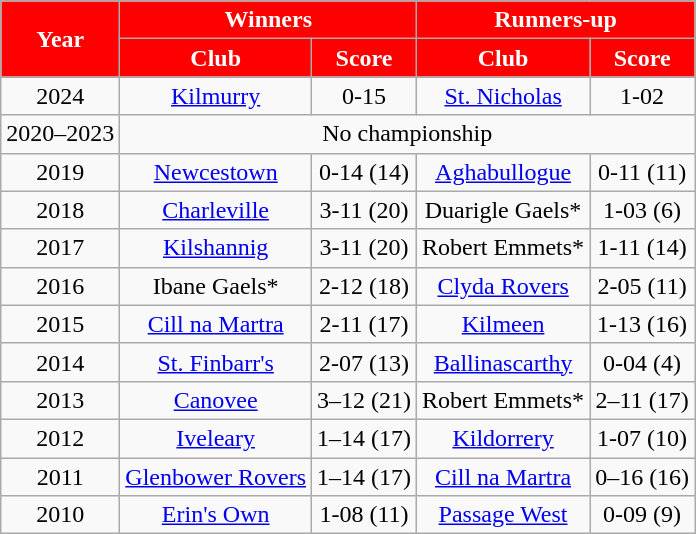<table class="wikitable sortable" style="text-align:center">
<tr>
<th rowspan="2" style="background:red;color:white" scope="col" !>Year</th>
<th colspan="2" style="background:red;color:white" scope="col" !>Winners</th>
<th colspan="2" style="background:red;color:white" class="unsortable" scope="col" !>Runners-up</th>
</tr>
<tr>
<th style="background:red;color:white" scope="col" !>Club</th>
<th style="background:red;color:white" scope="col" !>Score</th>
<th style="background:red;color:white" class="unsortable" scope="col" !>Club</th>
<th style="background:red;color:white" class="unsortable" scope="col" !>Score</th>
</tr>
<tr>
<td>2024</td>
<td><a href='#'>Kilmurry</a></td>
<td>0-15</td>
<td><a href='#'>St. Nicholas</a></td>
<td>1-02</td>
</tr>
<tr>
<td>2020–2023</td>
<td colspan="4">No championship</td>
</tr>
<tr>
<td>2019</td>
<td><a href='#'>Newcestown</a></td>
<td>0-14 (14)</td>
<td><a href='#'>Aghabullogue</a></td>
<td>0-11 (11)</td>
</tr>
<tr>
<td>2018</td>
<td><a href='#'>Charleville</a></td>
<td>3-11  (20)</td>
<td>Duarigle Gaels*</td>
<td>1-03  (6)</td>
</tr>
<tr>
<td>2017 </td>
<td><a href='#'>Kilshannig</a></td>
<td>3-11  (20)</td>
<td>Robert Emmets*</td>
<td>1-11  (14)</td>
</tr>
<tr>
<td>2016</td>
<td>Ibane Gaels*</td>
<td>2-12  (18)</td>
<td><a href='#'>Clyda Rovers</a></td>
<td>2-05  (11)</td>
</tr>
<tr>
<td>2015</td>
<td><a href='#'>Cill na Martra</a></td>
<td>2-11 (17)</td>
<td><a href='#'>Kilmeen</a></td>
<td>1-13 (16)</td>
</tr>
<tr>
<td>2014</td>
<td><a href='#'>St. Finbarr's</a></td>
<td>2-07 (13)</td>
<td><a href='#'>Ballinascarthy</a></td>
<td>0-04 (4)</td>
</tr>
<tr>
<td>2013</td>
<td><a href='#'>Canovee</a></td>
<td>3–12 (21)</td>
<td>Robert Emmets*</td>
<td>2–11 (17)</td>
</tr>
<tr>
<td>2012</td>
<td><a href='#'>Iveleary</a></td>
<td>1–14 (17)</td>
<td><a href='#'>Kildorrery</a></td>
<td>1-07 (10)</td>
</tr>
<tr>
<td>2011</td>
<td><a href='#'>Glenbower Rovers</a></td>
<td>1–14 (17)</td>
<td><a href='#'>Cill na Martra</a></td>
<td>0–16 (16)</td>
</tr>
<tr>
<td>2010</td>
<td><a href='#'>Erin's Own</a></td>
<td>1-08 (11)</td>
<td><a href='#'>Passage West</a></td>
<td>0-09 (9)</td>
</tr>
</table>
